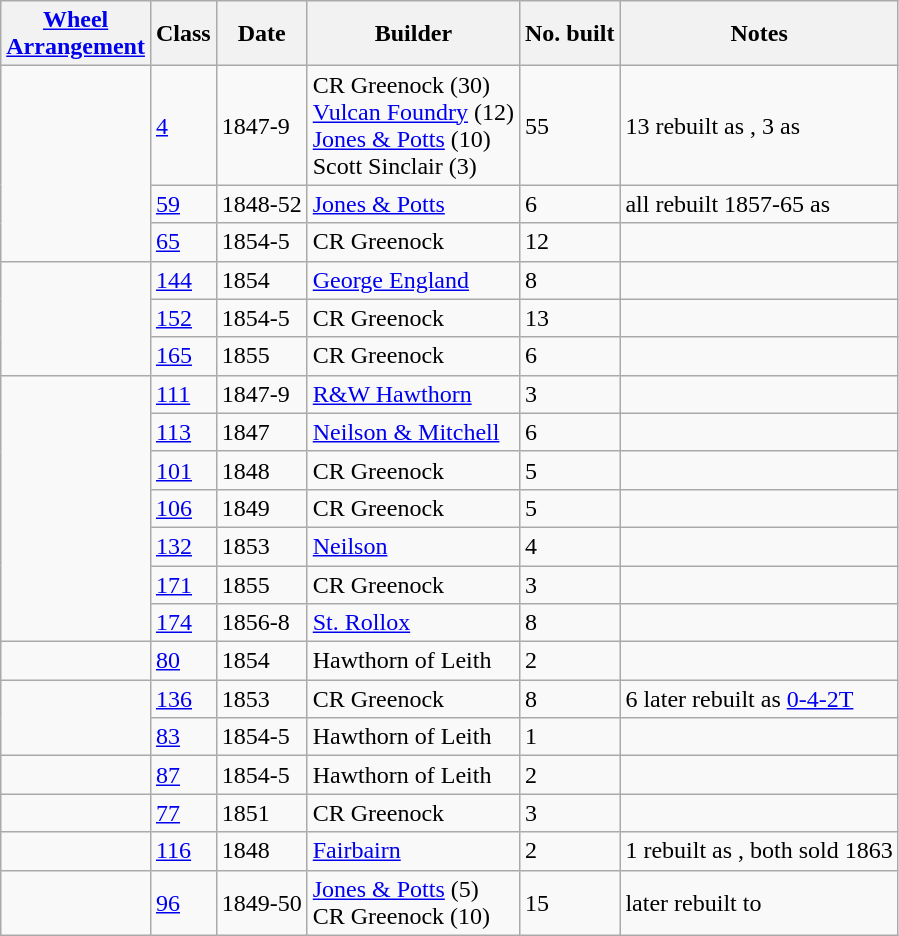<table class="wikitable sortable">
<tr>
<th><a href='#'>Wheel<br>Arrangement</a></th>
<th>Class</th>
<th>Date</th>
<th>Builder</th>
<th>No. built</th>
<th>Notes</th>
</tr>
<tr>
<td rowspan=3></td>
<td><a href='#'>4</a></td>
<td>1847-9</td>
<td>CR Greenock (30) <br> <a href='#'>Vulcan Foundry</a> (12) <br> <a href='#'>Jones & Potts</a> (10) <br> Scott Sinclair (3)</td>
<td>55</td>
<td>13 rebuilt as , 3 as </td>
</tr>
<tr>
<td><a href='#'>59</a></td>
<td>1848-52</td>
<td><a href='#'>Jones & Potts</a></td>
<td>6</td>
<td>all rebuilt 1857-65 as </td>
</tr>
<tr>
<td><a href='#'>65</a></td>
<td>1854-5</td>
<td>CR Greenock</td>
<td>12</td>
<td></td>
</tr>
<tr>
<td rowspan=3></td>
<td><a href='#'>144</a></td>
<td>1854</td>
<td><a href='#'>George England</a></td>
<td>8</td>
<td></td>
</tr>
<tr>
<td><a href='#'>152</a></td>
<td>1854-5</td>
<td>CR Greenock</td>
<td>13</td>
<td></td>
</tr>
<tr>
<td><a href='#'>165</a></td>
<td>1855</td>
<td>CR Greenock</td>
<td>6</td>
<td></td>
</tr>
<tr>
<td rowspan=7></td>
<td><a href='#'>111</a></td>
<td>1847-9</td>
<td><a href='#'>R&W Hawthorn</a></td>
<td>3</td>
<td></td>
</tr>
<tr>
<td><a href='#'>113</a></td>
<td>1847</td>
<td><a href='#'>Neilson & Mitchell</a></td>
<td>6</td>
<td></td>
</tr>
<tr>
<td><a href='#'>101</a></td>
<td>1848</td>
<td>CR Greenock</td>
<td>5</td>
<td></td>
</tr>
<tr>
<td><a href='#'>106</a></td>
<td>1849</td>
<td>CR Greenock</td>
<td>5</td>
<td></td>
</tr>
<tr>
<td><a href='#'>132</a></td>
<td>1853</td>
<td><a href='#'>Neilson</a></td>
<td>4</td>
<td></td>
</tr>
<tr>
<td><a href='#'>171</a></td>
<td>1855</td>
<td>CR Greenock</td>
<td>3</td>
<td></td>
</tr>
<tr>
<td><a href='#'>174</a></td>
<td>1856-8</td>
<td><a href='#'>St. Rollox</a></td>
<td>8</td>
<td></td>
</tr>
<tr>
<td></td>
<td><a href='#'>80</a></td>
<td>1854</td>
<td>Hawthorn of Leith</td>
<td>2</td>
<td></td>
</tr>
<tr>
<td rowspan=2></td>
<td><a href='#'>136</a></td>
<td>1853</td>
<td>CR Greenock</td>
<td>8</td>
<td>6 later rebuilt as <a href='#'>0-4-2T</a></td>
</tr>
<tr>
<td><a href='#'>83</a></td>
<td>1854-5</td>
<td>Hawthorn of Leith</td>
<td>1</td>
<td></td>
</tr>
<tr>
<td></td>
<td><a href='#'>87</a></td>
<td>1854-5</td>
<td>Hawthorn of Leith</td>
<td>2</td>
<td></td>
</tr>
<tr>
<td></td>
<td><a href='#'>77</a></td>
<td>1851</td>
<td>CR Greenock</td>
<td>3</td>
<td></td>
</tr>
<tr>
<td></td>
<td><a href='#'>116</a></td>
<td>1848</td>
<td><a href='#'>Fairbairn</a></td>
<td>2</td>
<td>1 rebuilt as , both sold 1863</td>
</tr>
<tr>
<td></td>
<td><a href='#'>96</a></td>
<td>1849-50</td>
<td><a href='#'>Jones & Potts</a> (5)<br>CR Greenock (10)</td>
<td>15</td>
<td>later rebuilt to </td>
</tr>
</table>
